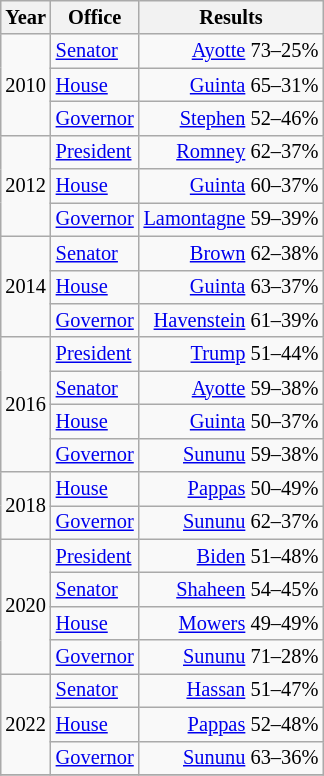<table class="wikitable" style="float:right; font-size:85%; margin:10px">
<tr>
<th>Year</th>
<th>Office</th>
<th>Results</th>
</tr>
<tr>
<td rowspan="3">2010</td>
<td><a href='#'>Senator</a></td>
<td align="right" ><a href='#'>Ayotte</a> 73–25%</td>
</tr>
<tr>
<td><a href='#'>House</a></td>
<td align="right" ><a href='#'>Guinta</a> 65–31%</td>
</tr>
<tr>
<td><a href='#'>Governor</a></td>
<td align="right" ><a href='#'>Stephen</a> 52–46%</td>
</tr>
<tr>
<td rowspan="3">2012</td>
<td><a href='#'>President</a></td>
<td align="right" ><a href='#'>Romney</a> 62–37%</td>
</tr>
<tr>
<td><a href='#'>House</a></td>
<td align="right" ><a href='#'>Guinta</a> 60–37%</td>
</tr>
<tr>
<td><a href='#'>Governor</a></td>
<td align="right" ><a href='#'>Lamontagne</a> 59–39%</td>
</tr>
<tr>
<td rowspan="3">2014</td>
<td><a href='#'>Senator</a></td>
<td align="right" ><a href='#'>Brown</a> 62–38%</td>
</tr>
<tr>
<td><a href='#'>House</a></td>
<td align="right" ><a href='#'>Guinta</a> 63–37%</td>
</tr>
<tr>
<td><a href='#'>Governor</a></td>
<td align="right" ><a href='#'>Havenstein</a> 61–39%</td>
</tr>
<tr>
<td rowspan="4">2016</td>
<td><a href='#'>President</a></td>
<td align="right" ><a href='#'>Trump</a> 51–44%</td>
</tr>
<tr>
<td><a href='#'>Senator</a></td>
<td align="right" ><a href='#'>Ayotte</a> 59–38%</td>
</tr>
<tr>
<td><a href='#'>House</a></td>
<td align="right" ><a href='#'>Guinta</a> 50–37%</td>
</tr>
<tr>
<td><a href='#'>Governor</a></td>
<td align="right" ><a href='#'>Sununu</a> 59–38%</td>
</tr>
<tr>
<td rowspan="2">2018</td>
<td><a href='#'>House</a></td>
<td align="right" ><a href='#'>Pappas</a> 50–49%</td>
</tr>
<tr>
<td><a href='#'>Governor</a></td>
<td align="right" ><a href='#'>Sununu</a> 62–37%</td>
</tr>
<tr>
<td rowspan="4">2020</td>
<td><a href='#'>President</a></td>
<td align="right" ><a href='#'>Biden</a> 51–48%</td>
</tr>
<tr>
<td><a href='#'>Senator</a></td>
<td align="right" ><a href='#'>Shaheen</a> 54–45%</td>
</tr>
<tr>
<td><a href='#'>House</a></td>
<td align="right" ><a href='#'>Mowers</a> 49–49%</td>
</tr>
<tr>
<td><a href='#'>Governor</a></td>
<td align="right" ><a href='#'>Sununu</a> 71–28%</td>
</tr>
<tr>
<td rowspan="3">2022</td>
<td><a href='#'>Senator</a></td>
<td align="right" ><a href='#'>Hassan</a> 51–47%</td>
</tr>
<tr>
<td><a href='#'>House</a></td>
<td align="right" ><a href='#'>Pappas</a> 52–48%</td>
</tr>
<tr>
<td><a href='#'>Governor</a></td>
<td align="right" ><a href='#'>Sununu</a> 63–36%</td>
</tr>
<tr>
</tr>
</table>
